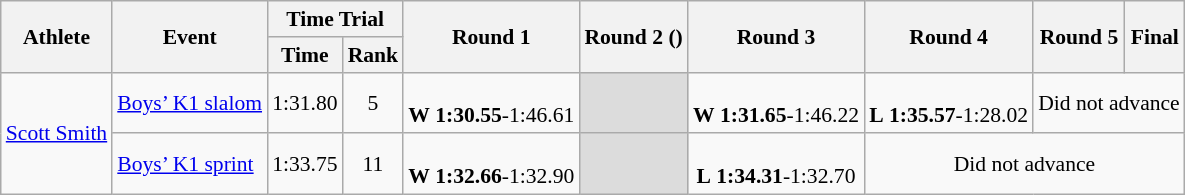<table class="wikitable" style="font-size:90%;">
<tr>
<th rowspan=2>Athlete</th>
<th rowspan=2>Event</th>
<th colspan=2>Time Trial</th>
<th rowspan=2>Round 1</th>
<th rowspan=2>Round 2 ()</th>
<th rowspan=2>Round 3</th>
<th rowspan=2>Round 4</th>
<th rowspan=2>Round 5</th>
<th rowspan=2>Final</th>
</tr>
<tr>
<th>Time</th>
<th>Rank</th>
</tr>
<tr>
<td rowspan=2><a href='#'>Scott Smith</a></td>
<td><a href='#'>Boys’ K1 slalom</a></td>
<td align=center>1:31.80</td>
<td align=center>5</td>
<td align=center><br><strong>W</strong> <strong>1:30.55</strong>-1:46.61</td>
<td style="background:#dcdcdc;"></td>
<td align=center><br><strong>W</strong> <strong>1:31.65</strong>-1:46.22</td>
<td align=center><br><strong>L</strong> <strong>1:35.57</strong>-1:28.02</td>
<td style="text-align:center;" colspan="2">Did not advance</td>
</tr>
<tr>
<td><a href='#'>Boys’ K1 sprint</a></td>
<td align=center>1:33.75</td>
<td align=center>11</td>
<td align=center><br><strong>W</strong> <strong>1:32.66</strong>-1:32.90</td>
<td style="background:#dcdcdc;"></td>
<td align=center><br><strong>L</strong> <strong>1:34.31</strong>-1:32.70</td>
<td style="text-align:center;" colspan="3">Did not advance</td>
</tr>
</table>
